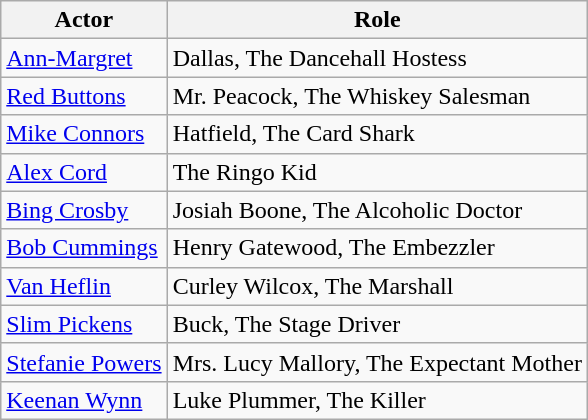<table class=wikitable>
<tr>
<th>Actor</th>
<th>Role</th>
</tr>
<tr>
<td><a href='#'>Ann-Margret</a></td>
<td>Dallas, The Dancehall Hostess</td>
</tr>
<tr>
<td><a href='#'>Red Buttons</a></td>
<td>Mr. Peacock, The Whiskey Salesman</td>
</tr>
<tr>
<td><a href='#'>Mike Connors</a></td>
<td>Hatfield, The Card Shark</td>
</tr>
<tr>
<td><a href='#'>Alex Cord</a></td>
<td>The Ringo Kid</td>
</tr>
<tr>
<td><a href='#'>Bing Crosby</a></td>
<td>Josiah Boone, The Alcoholic Doctor</td>
</tr>
<tr>
<td><a href='#'>Bob Cummings</a></td>
<td>Henry Gatewood, The Embezzler</td>
</tr>
<tr>
<td><a href='#'>Van Heflin</a></td>
<td>Curley Wilcox, The Marshall</td>
</tr>
<tr>
<td><a href='#'>Slim Pickens</a></td>
<td>Buck, The Stage Driver</td>
</tr>
<tr>
<td><a href='#'>Stefanie Powers</a></td>
<td>Mrs. Lucy Mallory, The Expectant Mother</td>
</tr>
<tr>
<td><a href='#'>Keenan Wynn</a></td>
<td>Luke Plummer, The Killer</td>
</tr>
</table>
